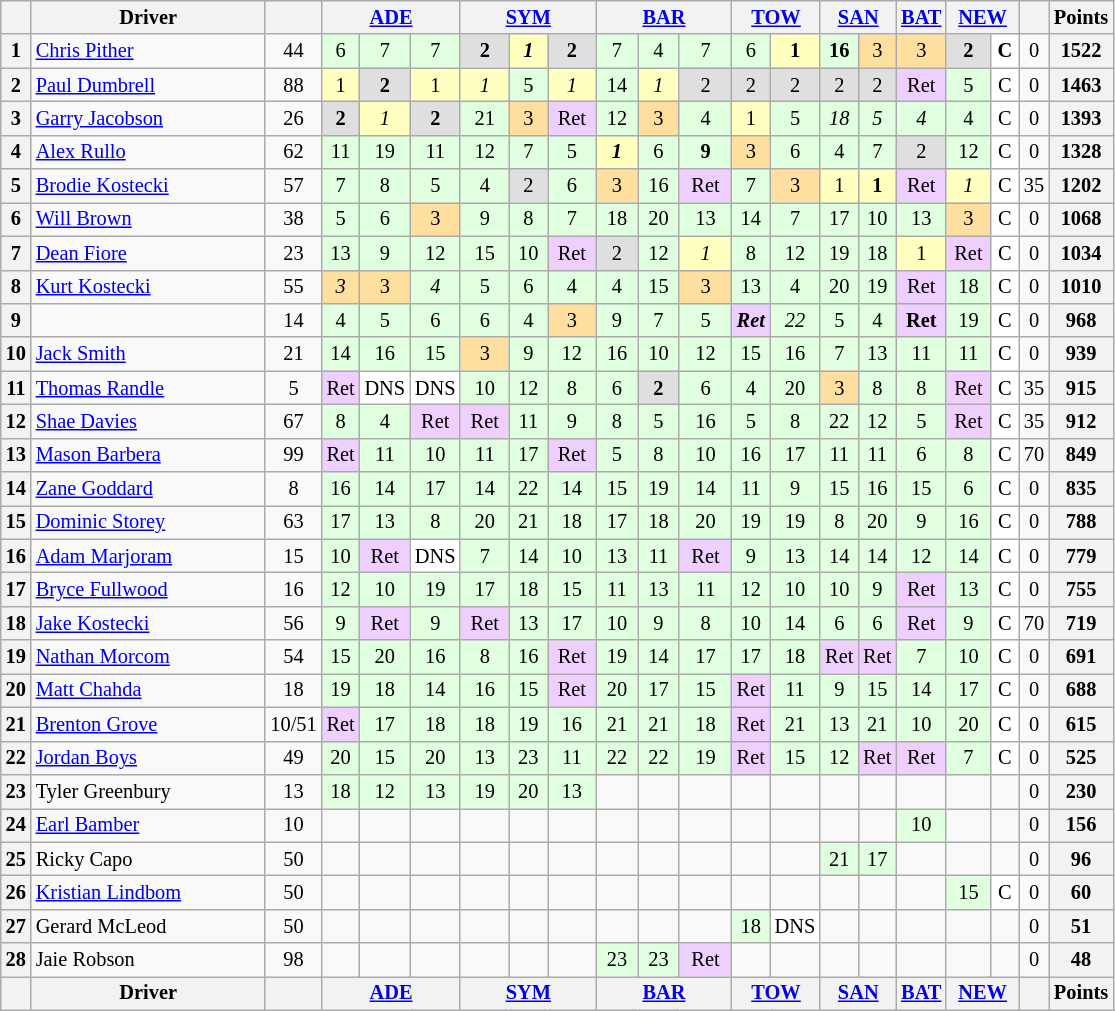<table class="wikitable" style="font-size: 85%; text-align: center">
<tr>
<th valign="middle"></th>
<th valign="middle" width="150">Driver</th>
<th valign="middle"></th>
<th colspan="3" width="63px"><a href='#'>ADE</a><br></th>
<th colspan="3" width="84px"><a href='#'>SYM</a><br></th>
<th colspan="3" width="84px"><a href='#'>BAR</a><br></th>
<th colspan="2" width="42px"><a href='#'>TOW</a><br></th>
<th colspan="2" width="42px"><a href='#'>SAN</a><br></th>
<th width="21px"><a href='#'>BAT</a><br></th>
<th colspan="2" width="42px"><a href='#'>NEW</a><br></th>
<th valign="middle"></th>
<th valign="middle">Points</th>
</tr>
<tr>
<th>1</th>
<td align=left> <a href='#'>Chris Pither</a></td>
<td>44</td>
<td style="background: #dfffdf">6</td>
<td style="background: #dfffdf">7</td>
<td style="background: #dfffdf">7</td>
<td style="background: #dfdfdf"><strong>2</strong></td>
<td style="background: #ffffbf"><strong><em>1</em></strong></td>
<td style="background: #dfdfdf"><strong>2</strong></td>
<td style="background: #dfffdf">7</td>
<td style="background: #dfffdf">4</td>
<td style="background: #dfffdf">7</td>
<td style="background: #dfffdf">6</td>
<td style="background: #ffffbf"><strong>1</strong></td>
<td style="background: #dfffdf"><strong>16</strong></td>
<td style="background: #ffdf9f">3</td>
<td style="background: #ffdf9f">3</td>
<td style="background: #dfdfdf"><strong>2</strong></td>
<td style="background: #ffffff"><strong>C</strong></td>
<td>0</td>
<th>1522</th>
</tr>
<tr>
<th>2</th>
<td align=left> <a href='#'>Paul Dumbrell</a></td>
<td>88</td>
<td style="background: #ffffbf">1</td>
<td style="background: #dfdfdf"><strong>2</strong></td>
<td style="background: #ffffbf">1</td>
<td style="background: #ffffbf"><em>1</em></td>
<td style="background: #dfffdf">5</td>
<td style="background: #ffffbf"><em>1</em></td>
<td style="background: #dfffdf">14</td>
<td style="background: #ffffbf"><em>1</em></td>
<td style="background: #dfdfdf">2</td>
<td style="background: #dfdfdf">2</td>
<td style="background: #dfdfdf">2</td>
<td style="background: #dfdfdf">2</td>
<td style="background: #dfdfdf">2</td>
<td style="background: #efcfff">Ret</td>
<td style="background: #dfffdf">5</td>
<td style="background: #ffffff">C</td>
<td>0</td>
<th>1463</th>
</tr>
<tr>
<th>3</th>
<td align=left> <a href='#'>Garry Jacobson</a></td>
<td>26</td>
<td style="background: #dfdfdf"><strong>2</strong></td>
<td style="background: #ffffbf"><em>1</em></td>
<td style="background: #dfdfdf"><strong>2</strong></td>
<td style="background: #dfffdf">21</td>
<td style="background: #ffdf9f">3</td>
<td style="background: #efcfff">Ret</td>
<td style="background: #dfffdf">12</td>
<td style="background: #ffdf9f">3</td>
<td style="background: #dfffdf">4</td>
<td style="background: #ffffbf">1</td>
<td style="background: #dfffdf">5</td>
<td style="background: #dfffdf"><em>18</em></td>
<td style="background: #dfffdf"><em>5</em></td>
<td style="background: #dfffdf"><em>4</em></td>
<td style="background: #dfffdf">4</td>
<td style="background: #ffffff">C</td>
<td>0</td>
<th>1393</th>
</tr>
<tr>
<th>4</th>
<td align=left> <a href='#'>Alex Rullo</a></td>
<td>62</td>
<td style="background: #dfffdf">11</td>
<td style="background: #dfffdf">19</td>
<td style="background: #dfffdf">11</td>
<td style="background: #dfffdf">12</td>
<td style="background: #dfffdf">7</td>
<td style="background: #dfffdf">5</td>
<td style="background: #ffffbf"><strong><em>1</em></strong></td>
<td style="background: #dfffdf">6</td>
<td style="background: #dfffdf"><strong>9</strong></td>
<td style="background: #ffdf9f">3</td>
<td style="background: #dfffdf">6</td>
<td style="background: #dfffdf">4</td>
<td style="background: #dfffdf">7</td>
<td style="background: #dfdfdf">2</td>
<td style="background: #dfffdf">12</td>
<td style="background: #ffffff">C</td>
<td>0</td>
<th>1328</th>
</tr>
<tr>
<th>5</th>
<td align=left> <a href='#'>Brodie Kostecki</a></td>
<td>57</td>
<td style="background: #dfffdf">7</td>
<td style="background: #dfffdf">8</td>
<td style="background: #dfffdf">5</td>
<td style="background: #dfffdf">4</td>
<td style="background: #dfdfdf">2</td>
<td style="background: #dfffdf">6</td>
<td style="background: #ffdf9f">3</td>
<td style="background: #dfffdf">16</td>
<td style="background: #efcfff">Ret</td>
<td style="background: #dfffdf">7</td>
<td style="background: #ffdf9f">3</td>
<td style="background: #ffffbf">1</td>
<td style="background: #ffffbf"><strong>1</strong></td>
<td style="background: #efcfff">Ret</td>
<td style="background: #ffffbf"><em>1</em></td>
<td style="background: #ffffff">C</td>
<td>35</td>
<th>1202</th>
</tr>
<tr>
<th>6</th>
<td align=left> <a href='#'>Will Brown</a></td>
<td>38</td>
<td style="background: #dfffdf">5</td>
<td style="background: #dfffdf">6</td>
<td style="background: #ffdf9f">3</td>
<td style="background: #dfffdf">9</td>
<td style="background: #dfffdf">8</td>
<td style="background: #dfffdf">7</td>
<td style="background: #dfffdf">18</td>
<td style="background: #dfffdf">20</td>
<td style="background: #dfffdf">13</td>
<td style="background: #dfffdf">14</td>
<td style="background: #dfffdf">7</td>
<td style="background: #dfffdf">17</td>
<td style="background: #dfffdf">10</td>
<td style="background: #dfffdf">13</td>
<td style="background: #ffdf9f">3</td>
<td style="background: #ffffff">C</td>
<td>0</td>
<th>1068</th>
</tr>
<tr>
<th>7</th>
<td align=left> <a href='#'>Dean Fiore</a></td>
<td>23</td>
<td style="background: #dfffdf">13</td>
<td style="background: #dfffdf">9</td>
<td style="background: #dfffdf">12</td>
<td style="background: #dfffdf">15</td>
<td style="background: #dfffdf">10</td>
<td style="background: #efcfff">Ret</td>
<td style="background: #dfdfdf">2</td>
<td style="background: #dfffdf">12</td>
<td style="background: #ffffbf"><em>1</em></td>
<td style="background: #dfffdf">8</td>
<td style="background: #dfffdf">12</td>
<td style="background: #dfffdf">19</td>
<td style="background: #dfffdf">18</td>
<td style="background: #ffffbf">1</td>
<td style="background: #efcfff">Ret</td>
<td style="background: #ffffff">C</td>
<td>0</td>
<th>1034</th>
</tr>
<tr>
<th>8</th>
<td align=left> <a href='#'>Kurt Kostecki</a></td>
<td>55</td>
<td style="background: #ffdf9f"><em>3</em></td>
<td style="background: #ffdf9f">3</td>
<td style="background: #dfffdf"><em>4</em></td>
<td style="background: #dfffdf">5</td>
<td style="background: #dfffdf">6</td>
<td style="background: #dfffdf">4</td>
<td style="background: #dfffdf">4</td>
<td style="background: #dfffdf">15</td>
<td style="background: #ffdf9f">3</td>
<td style="background: #dfffdf">13</td>
<td style="background: #dfffdf">4</td>
<td style="background: #dfffdf">20</td>
<td style="background: #dfffdf">19</td>
<td style="background: #efcfff">Ret</td>
<td style="background: #dfffdf">18</td>
<td style="background: #ffffff">C</td>
<td>0</td>
<th>1010</th>
</tr>
<tr>
<th>9</th>
<td align=left></td>
<td>14</td>
<td style="background: #dfffdf">4</td>
<td style="background: #dfffdf">5</td>
<td style="background: #dfffdf">6</td>
<td style="background: #dfffdf">6</td>
<td style="background: #dfffdf">4</td>
<td style="background: #ffdf9f">3</td>
<td style="background: #dfffdf">9</td>
<td style="background: #dfffdf">7</td>
<td style="background: #dfffdf">5</td>
<td style="background: #efcfff"><strong><em>Ret</em></strong></td>
<td style="background: #dfffdf"><em>22</em></td>
<td style="background: #dfffdf">5</td>
<td style="background: #dfffdf">4</td>
<td style="background: #efcfff"><strong>Ret</strong></td>
<td style="background: #dfffdf">19</td>
<td style="background: #ffffff">C</td>
<td>0</td>
<th>968</th>
</tr>
<tr>
<th>10</th>
<td align=left> <a href='#'>Jack Smith</a></td>
<td>21</td>
<td style="background: #dfffdf">14</td>
<td style="background: #dfffdf">16</td>
<td style="background: #dfffdf">15</td>
<td style="background: #ffdf9f">3</td>
<td style="background: #dfffdf">9</td>
<td style="background: #dfffdf">12</td>
<td style="background: #dfffdf">16</td>
<td style="background: #dfffdf">10</td>
<td style="background: #dfffdf">12</td>
<td style="background: #dfffdf">15</td>
<td style="background: #dfffdf">16</td>
<td style="background: #dfffdf">7</td>
<td style="background: #dfffdf">13</td>
<td style="background: #dfffdf">11</td>
<td style="background: #dfffdf">11</td>
<td style="background: #ffffff">C</td>
<td>0</td>
<th>939</th>
</tr>
<tr>
<th>11</th>
<td align=left> <a href='#'>Thomas Randle</a></td>
<td>5</td>
<td style="background: #efcfff">Ret</td>
<td style="background: #ffffff">DNS</td>
<td style="background: #ffffff">DNS</td>
<td style="background: #dfffdf">10</td>
<td style="background: #dfffdf">12</td>
<td style="background: #dfffdf">8</td>
<td style="background: #dfffdf">6</td>
<td style="background: #dfdfdf"><strong>2</strong></td>
<td style="background: #dfffdf">6</td>
<td style="background: #dfffdf">4</td>
<td style="background: #dfffdf">20</td>
<td style="background: #ffdf9f">3</td>
<td style="background: #dfffdf">8</td>
<td style="background: #dfffdf">8</td>
<td style="background: #efcfff">Ret</td>
<td style="background: #ffffff">C</td>
<td>35</td>
<th>915</th>
</tr>
<tr>
<th>12</th>
<td align=left> <a href='#'>Shae Davies</a></td>
<td>67</td>
<td style="background: #dfffdf">8</td>
<td style="background: #dfffdf">4</td>
<td style="background: #efcfff">Ret</td>
<td style="background: #efcfff">Ret</td>
<td style="background: #dfffdf">11</td>
<td style="background: #dfffdf">9</td>
<td style="background: #dfffdf">8</td>
<td style="background: #dfffdf">5</td>
<td style="background: #dfffdf">16</td>
<td style="background: #dfffdf">5</td>
<td style="background: #dfffdf">8</td>
<td style="background: #dfffdf">22</td>
<td style="background: #dfffdf">12</td>
<td style="background: #dfffdf">5</td>
<td style="background: #efcfff">Ret</td>
<td style="background: #ffffff">C</td>
<td>35</td>
<th>912</th>
</tr>
<tr>
<th>13</th>
<td align=left> <a href='#'>Mason Barbera</a></td>
<td>99</td>
<td style="background: #efcfff">Ret</td>
<td style="background: #dfffdf">11</td>
<td style="background: #dfffdf">10</td>
<td style="background: #dfffdf">11</td>
<td style="background: #dfffdf">17</td>
<td style="background: #efcfff">Ret</td>
<td style="background: #dfffdf">5</td>
<td style="background: #dfffdf">8</td>
<td style="background: #dfffdf">10</td>
<td style="background: #dfffdf">16</td>
<td style="background: #dfffdf">17</td>
<td style="background: #dfffdf">11</td>
<td style="background: #dfffdf">11</td>
<td style="background: #dfffdf">6</td>
<td style="background: #dfffdf">8</td>
<td style="background: #ffffff">C</td>
<td>70</td>
<th>849</th>
</tr>
<tr>
<th>14</th>
<td align=left> <a href='#'>Zane Goddard</a></td>
<td>8</td>
<td style="background: #dfffdf">16</td>
<td style="background: #dfffdf">14</td>
<td style="background: #dfffdf">17</td>
<td style="background: #dfffdf">14</td>
<td style="background: #dfffdf">22</td>
<td style="background: #dfffdf">14</td>
<td style="background: #dfffdf">15</td>
<td style="background: #dfffdf">19</td>
<td style="background: #dfffdf">14</td>
<td style="background: #dfffdf">11</td>
<td style="background: #dfffdf">9</td>
<td style="background: #dfffdf">15</td>
<td style="background: #dfffdf">16</td>
<td style="background: #dfffdf">15</td>
<td style="background: #dfffdf">6</td>
<td style="background: #ffffff">C</td>
<td>0</td>
<th>835</th>
</tr>
<tr>
<th>15</th>
<td align=left> <a href='#'>Dominic Storey</a></td>
<td>63</td>
<td style="background: #dfffdf">17</td>
<td style="background: #dfffdf">13</td>
<td style="background: #dfffdf">8</td>
<td style="background: #dfffdf">20</td>
<td style="background: #dfffdf">21</td>
<td style="background: #dfffdf">18</td>
<td style="background: #dfffdf">17</td>
<td style="background: #dfffdf">18</td>
<td style="background: #dfffdf">20</td>
<td style="background: #dfffdf">19</td>
<td style="background: #dfffdf">19</td>
<td style="background: #dfffdf">8</td>
<td style="background: #dfffdf">20</td>
<td style="background: #dfffdf">9</td>
<td style="background: #dfffdf">16</td>
<td style="background: #ffffff">C</td>
<td>0</td>
<th>788</th>
</tr>
<tr>
<th>16</th>
<td align=left> <a href='#'>Adam Marjoram</a></td>
<td>15</td>
<td style="background: #dfffdf">10</td>
<td style="background: #efcfff">Ret</td>
<td style="background: #ffffff">DNS</td>
<td style="background: #dfffdf">7</td>
<td style="background: #dfffdf">14</td>
<td style="background: #dfffdf">10</td>
<td style="background: #dfffdf">13</td>
<td style="background: #dfffdf">11</td>
<td style="background: #efcfff">Ret</td>
<td style="background: #dfffdf">9</td>
<td style="background: #dfffdf">13</td>
<td style="background: #dfffdf">14</td>
<td style="background: #dfffdf">14</td>
<td style="background: #dfffdf">12</td>
<td style="background: #dfffdf">14</td>
<td style="background: #ffffff">C</td>
<td>0</td>
<th>779</th>
</tr>
<tr>
<th>17</th>
<td align=left> <a href='#'>Bryce Fullwood</a></td>
<td>16</td>
<td style="background: #dfffdf">12</td>
<td style="background: #dfffdf">10</td>
<td style="background: #dfffdf">19</td>
<td style="background: #dfffdf">17</td>
<td style="background: #dfffdf">18</td>
<td style="background: #dfffdf">15</td>
<td style="background: #dfffdf">11</td>
<td style="background: #dfffdf">13</td>
<td style="background: #dfffdf">11</td>
<td style="background: #dfffdf">12</td>
<td style="background: #dfffdf">10</td>
<td style="background: #dfffdf">10</td>
<td style="background: #dfffdf">9</td>
<td style="background: #efcfff">Ret</td>
<td style="background: #dfffdf">13</td>
<td style="background: #ffffff">C</td>
<td>0</td>
<th>755</th>
</tr>
<tr>
<th>18</th>
<td align=left> <a href='#'>Jake Kostecki</a></td>
<td>56</td>
<td style="background: #dfffdf">9</td>
<td style="background: #efcfff">Ret</td>
<td style="background: #dfffdf">9</td>
<td style="background: #efcfff">Ret</td>
<td style="background: #dfffdf">13</td>
<td style="background: #dfffdf">17</td>
<td style="background: #dfffdf">10</td>
<td style="background: #dfffdf">9</td>
<td style="background: #dfffdf">8</td>
<td style="background: #dfffdf">10</td>
<td style="background: #dfffdf">14</td>
<td style="background: #dfffdf">6</td>
<td style="background: #dfffdf">6</td>
<td style="background: #efcfff">Ret</td>
<td style="background: #dfffdf">9</td>
<td style="background: #ffffff">C</td>
<td>70</td>
<th>719</th>
</tr>
<tr>
<th>19</th>
<td align=left> <a href='#'>Nathan Morcom</a></td>
<td>54</td>
<td style="background: #dfffdf">15</td>
<td style="background: #dfffdf">20</td>
<td style="background: #dfffdf">16</td>
<td style="background: #dfffdf">8</td>
<td style="background: #dfffdf">16</td>
<td style="background: #efcfff">Ret</td>
<td style="background: #dfffdf">19</td>
<td style="background: #dfffdf">14</td>
<td style="background: #dfffdf">17</td>
<td style="background: #dfffdf">17</td>
<td style="background: #dfffdf">18</td>
<td style="background: #efcfff">Ret</td>
<td style="background: #efcfff">Ret</td>
<td style="background: #dfffdf">7</td>
<td style="background: #dfffdf">10</td>
<td style="background: #ffffff">C</td>
<td>0</td>
<th>691</th>
</tr>
<tr>
<th>20</th>
<td align=left> <a href='#'>Matt Chahda</a></td>
<td>18</td>
<td style="background: #dfffdf">19</td>
<td style="background: #dfffdf">18</td>
<td style="background: #dfffdf">14</td>
<td style="background: #dfffdf">16</td>
<td style="background: #dfffdf">15</td>
<td style="background: #efcfff">Ret</td>
<td style="background: #dfffdf">20</td>
<td style="background: #dfffdf">17</td>
<td style="background: #dfffdf">15</td>
<td style="background: #efcfff">Ret</td>
<td style="background: #dfffdf">11</td>
<td style="background: #dfffdf">9</td>
<td style="background: #dfffdf">15</td>
<td style="background: #dfffdf">14</td>
<td style="background: #dfffdf">17</td>
<td style="background: #ffffff">C</td>
<td>0</td>
<th>688</th>
</tr>
<tr>
<th>21</th>
<td align=left> <a href='#'>Brenton Grove</a></td>
<td>10/51</td>
<td style="background: #efcfff">Ret</td>
<td style="background: #dfffdf">17</td>
<td style="background: #dfffdf">18</td>
<td style="background: #dfffdf">18</td>
<td style="background: #dfffdf">19</td>
<td style="background: #dfffdf">16</td>
<td style="background: #dfffdf">21</td>
<td style="background: #dfffdf">21</td>
<td style="background: #dfffdf">18</td>
<td style="background: #efcfff">Ret</td>
<td style="background: #dfffdf">21</td>
<td style="background: #dfffdf">13</td>
<td style="background: #dfffdf">21</td>
<td style="background: #dfffdf">10</td>
<td style="background: #dfffdf">20</td>
<td style="background: #ffffff">C</td>
<td>0</td>
<th>615</th>
</tr>
<tr>
<th>22</th>
<td align=left> <a href='#'>Jordan Boys</a></td>
<td>49</td>
<td style="background: #dfffdf">20</td>
<td style="background: #dfffdf">15</td>
<td style="background: #dfffdf">20</td>
<td style="background: #dfffdf">13</td>
<td style="background: #dfffdf">23</td>
<td style="background: #dfffdf">11</td>
<td style="background: #dfffdf">22</td>
<td style="background: #dfffdf">22</td>
<td style="background: #dfffdf">19</td>
<td style="background: #efcfff">Ret</td>
<td style="background: #dfffdf">15</td>
<td style="background: #dfffdf">12</td>
<td style="background: #efcfff">Ret</td>
<td style="background: #efcfff">Ret</td>
<td style="background: #dfffdf">7</td>
<td style="background: #ffffff">C</td>
<td>0</td>
<th>525</th>
</tr>
<tr>
<th>23</th>
<td align=left> Tyler Greenbury</td>
<td>13</td>
<td style="background: #dfffdf">18</td>
<td style="background: #dfffdf">12</td>
<td style="background: #dfffdf">13</td>
<td style="background: #dfffdf">19</td>
<td style="background: #dfffdf">20</td>
<td style="background: #dfffdf">13</td>
<td></td>
<td></td>
<td></td>
<td></td>
<td></td>
<td></td>
<td></td>
<td></td>
<td></td>
<td></td>
<td>0</td>
<th>230</th>
</tr>
<tr>
<th>24</th>
<td align=left> <a href='#'>Earl Bamber</a></td>
<td>10</td>
<td></td>
<td></td>
<td></td>
<td></td>
<td></td>
<td></td>
<td></td>
<td></td>
<td></td>
<td></td>
<td></td>
<td></td>
<td></td>
<td style="background: #dfffdf">10</td>
<td></td>
<td></td>
<td>0</td>
<th>156</th>
</tr>
<tr>
<th>25</th>
<td align=left> Ricky Capo</td>
<td>50</td>
<td></td>
<td></td>
<td></td>
<td></td>
<td></td>
<td></td>
<td></td>
<td></td>
<td></td>
<td></td>
<td></td>
<td style="background: #dfffdf">21</td>
<td style="background: #dfffdf">17</td>
<td></td>
<td></td>
<td></td>
<td>0</td>
<th>96</th>
</tr>
<tr>
<th>26</th>
<td align=left> <a href='#'>Kristian Lindbom</a></td>
<td>50</td>
<td></td>
<td></td>
<td></td>
<td></td>
<td></td>
<td></td>
<td></td>
<td></td>
<td></td>
<td></td>
<td></td>
<td></td>
<td></td>
<td></td>
<td style="background: #dfffdf">15</td>
<td style="background: #ffffff">C</td>
<td>0</td>
<th>60</th>
</tr>
<tr>
<th>27</th>
<td align=left> Gerard McLeod</td>
<td>50</td>
<td></td>
<td></td>
<td></td>
<td></td>
<td></td>
<td></td>
<td></td>
<td></td>
<td></td>
<td style="background: #dfffdf">18</td>
<td style="background: #ffffff">DNS</td>
<td></td>
<td></td>
<td></td>
<td></td>
<td></td>
<td>0</td>
<th>51</th>
</tr>
<tr>
<th>28</th>
<td align=left> Jaie Robson</td>
<td>98</td>
<td></td>
<td></td>
<td></td>
<td></td>
<td></td>
<td></td>
<td style="background: #dfffdf">23</td>
<td style="background: #dfffdf">23</td>
<td style="background: #efcfff">Ret</td>
<td></td>
<td></td>
<td></td>
<td></td>
<td></td>
<td></td>
<td></td>
<td>0</td>
<th>48</th>
</tr>
<tr>
<th valign="middle"></th>
<th valign="middle" width="150">Driver</th>
<th valign="middle"></th>
<th colspan="3" width="63px"><a href='#'>ADE</a><br></th>
<th colspan="3" width="84px"><a href='#'>SYM</a><br></th>
<th colspan="3" width="84px"><a href='#'>BAR</a><br></th>
<th colspan="2" width="42px"><a href='#'>TOW</a><br></th>
<th colspan="2" width="42px"><a href='#'>SAN</a><br></th>
<th width="21px"><a href='#'>BAT</a><br></th>
<th colspan="2" width="42px"><a href='#'>NEW</a><br></th>
<th valign="middle"></th>
<th valign="middle">Points</th>
</tr>
</table>
